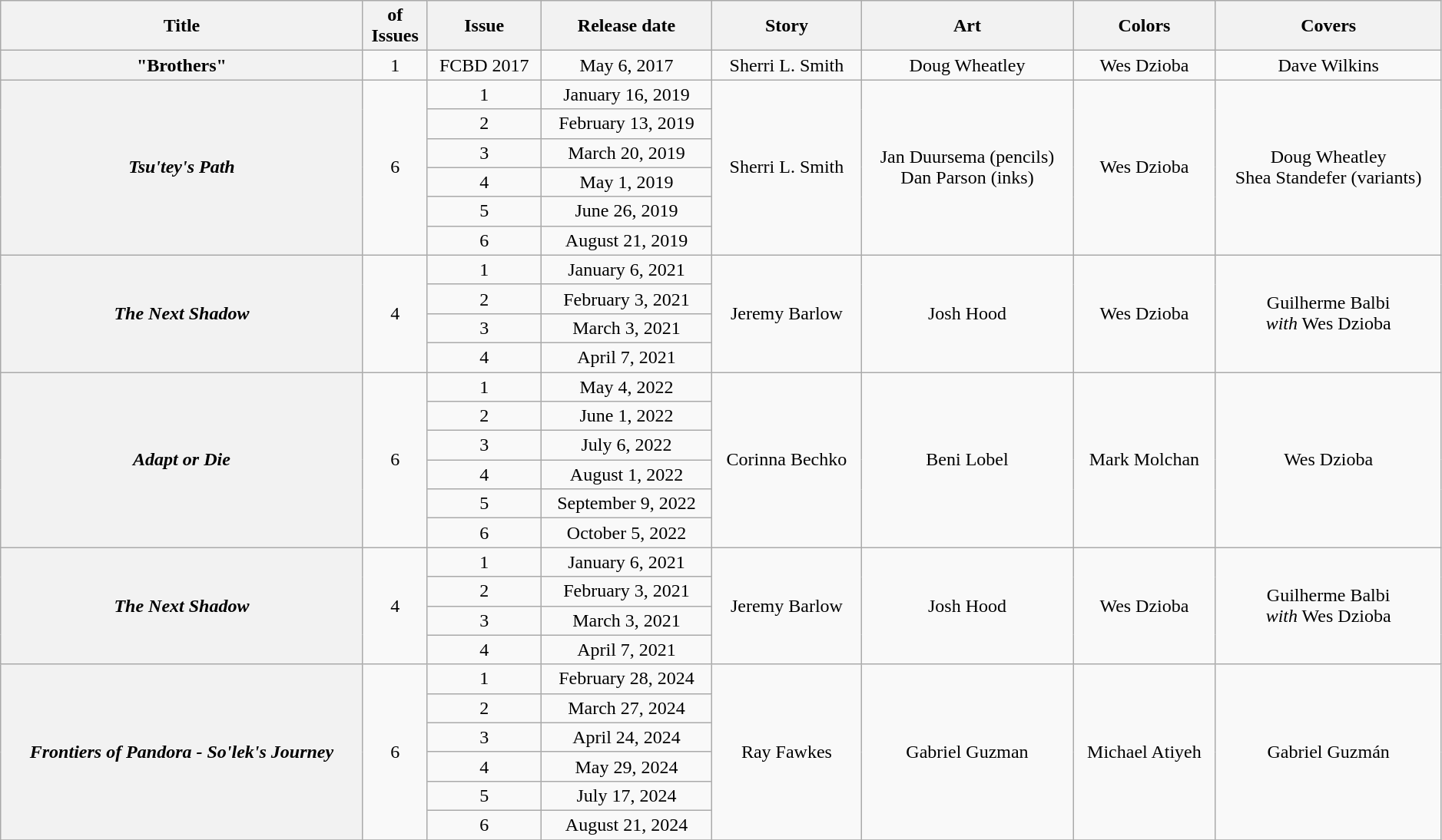<table class="wikitable plainrowheaders" style="text-align: center; width:99%;">
<tr>
<th scope="col">Title</th>
<th scope="col"> of<br>Issues</th>
<th scope="col">Issue </th>
<th scope="col">Release date</th>
<th scope="col">Story</th>
<th scope="col">Art</th>
<th scope="col">Colors</th>
<th scope="col">Covers</th>
</tr>
<tr>
<th scope="row">"Brothers"</th>
<td>1</td>
<td>FCBD 2017</td>
<td>May 6, 2017</td>
<td>Sherri L. Smith</td>
<td>Doug Wheatley</td>
<td>Wes Dzioba</td>
<td>Dave Wilkins</td>
</tr>
<tr>
<th scope="row" rowspan="6"><em>Tsu'tey's Path</em></th>
<td rowspan="6">6</td>
<td>1</td>
<td>January 16, 2019</td>
<td rowspan="6">Sherri L. Smith</td>
<td rowspan="6">Jan Duursema (pencils)<br>Dan Parson (inks)</td>
<td rowspan="6">Wes Dzioba</td>
<td rowspan="6">Doug Wheatley<br>Shea Standefer (variants)</td>
</tr>
<tr>
<td>2</td>
<td>February 13, 2019</td>
</tr>
<tr>
<td>3</td>
<td>March 20, 2019</td>
</tr>
<tr>
<td>4</td>
<td>May 1, 2019</td>
</tr>
<tr>
<td>5</td>
<td>June 26, 2019</td>
</tr>
<tr>
<td>6</td>
<td>August 21, 2019</td>
</tr>
<tr>
<th scope="row" rowspan="4"><em>The Next Shadow</em></th>
<td rowspan="4">4</td>
<td>1</td>
<td>January 6, 2021</td>
<td rowspan="4">Jeremy Barlow</td>
<td rowspan="4">Josh Hood</td>
<td rowspan="4">Wes Dzioba</td>
<td rowspan="4">Guilherme Balbi<br><em>with</em> Wes Dzioba</td>
</tr>
<tr>
<td>2</td>
<td>February 3, 2021</td>
</tr>
<tr>
<td>3</td>
<td>March 3, 2021</td>
</tr>
<tr>
<td>4</td>
<td>April 7, 2021</td>
</tr>
<tr>
<th scope="row" rowspan="6"><em>Adapt or Die</em></th>
<td rowspan="6">6</td>
<td>1</td>
<td>May 4, 2022</td>
<td rowspan="6">Corinna Bechko</td>
<td rowspan="6">Beni Lobel</td>
<td rowspan="6">Mark Molchan</td>
<td rowspan="6">Wes Dzioba</td>
</tr>
<tr>
<td>2</td>
<td>June 1, 2022</td>
</tr>
<tr>
<td>3</td>
<td>July 6, 2022</td>
</tr>
<tr>
<td>4</td>
<td>August 1, 2022</td>
</tr>
<tr>
<td>5</td>
<td>September 9, 2022</td>
</tr>
<tr>
<td>6</td>
<td>October 5, 2022</td>
</tr>
<tr>
<th scope="row" rowspan="4"><em>The Next Shadow</em></th>
<td rowspan="4">4</td>
<td>1</td>
<td>January 6, 2021</td>
<td rowspan="4">Jeremy Barlow</td>
<td rowspan="4">Josh Hood</td>
<td rowspan="4">Wes Dzioba</td>
<td rowspan="4">Guilherme Balbi<br><em>with</em> Wes Dzioba</td>
</tr>
<tr>
<td>2</td>
<td>February 3, 2021</td>
</tr>
<tr>
<td>3</td>
<td>March 3, 2021</td>
</tr>
<tr>
<td>4</td>
<td>April 7, 2021</td>
</tr>
<tr>
<th scope="row" rowspan="6"><em>Frontiers of Pandora - So'lek's Journey</em></th>
<td rowspan="6">6</td>
<td>1</td>
<td>February 28, 2024</td>
<td rowspan="6">Ray Fawkes</td>
<td rowspan="6">Gabriel Guzman</td>
<td rowspan="6">Michael Atiyeh</td>
<td rowspan="6">Gabriel Guzmán</td>
</tr>
<tr>
<td>2</td>
<td>March 27, 2024</td>
</tr>
<tr>
<td>3</td>
<td>April 24, 2024</td>
</tr>
<tr>
<td>4</td>
<td>May 29, 2024</td>
</tr>
<tr>
<td>5</td>
<td>July 17, 2024</td>
</tr>
<tr>
<td>6</td>
<td>August 21, 2024</td>
</tr>
<tr>
</tr>
</table>
